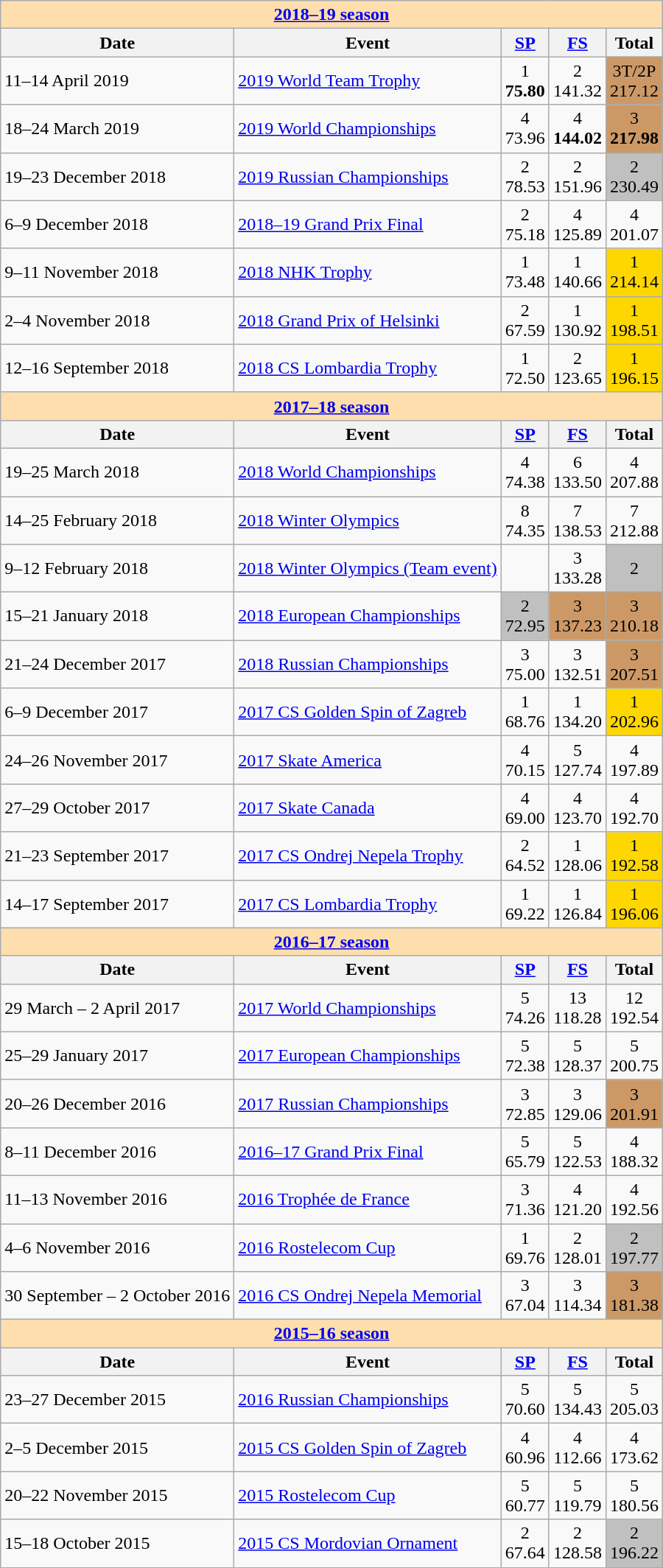<table class="wikitable">
<tr>
<td style="background-color: #ffdead; " colspan=5 align=center><a href='#'><strong>2018–19 season</strong></a></td>
</tr>
<tr>
<th>Date</th>
<th>Event</th>
<th><a href='#'>SP</a></th>
<th><a href='#'>FS</a></th>
<th>Total</th>
</tr>
<tr>
<td>11–14 April 2019</td>
<td><a href='#'>2019 World Team Trophy</a></td>
<td align=center>1 <br> <strong>75.80</strong></td>
<td align=center>2 <br> 141.32</td>
<td align=center bgcolor=cc9966>3T/2P <br> 217.12</td>
</tr>
<tr>
<td>18–24 March 2019</td>
<td><a href='#'>2019 World Championships</a></td>
<td align=center>4 <br> 73.96</td>
<td align=center>4 <br> <strong>144.02</strong></td>
<td align=center bgcolor=cc9966>3 <br> <strong>217.98</strong></td>
</tr>
<tr>
<td>19–23 December 2018</td>
<td><a href='#'>2019 Russian Championships</a></td>
<td align=center>2 <br> 78.53</td>
<td align=center>2 <br> 151.96</td>
<td align=center bgcolor=silver>2 <br> 230.49</td>
</tr>
<tr>
<td>6–9 December 2018</td>
<td><a href='#'>2018–19 Grand Prix Final</a></td>
<td align=center>2 <br> 75.18</td>
<td align=center>4 <br> 125.89</td>
<td align=center>4 <br> 201.07</td>
</tr>
<tr>
<td>9–11 November 2018</td>
<td><a href='#'>2018 NHK Trophy</a></td>
<td align=center>1 <br> 73.48</td>
<td align=center>1 <br> 140.66</td>
<td align=center bgcolor=gold>1 <br> 214.14</td>
</tr>
<tr>
<td>2–4 November 2018</td>
<td><a href='#'>2018 Grand Prix of Helsinki</a></td>
<td align=center>2 <br> 67.59</td>
<td align=center>1 <br> 130.92</td>
<td align=center bgcolor=gold>1 <br> 198.51</td>
</tr>
<tr>
<td>12–16 September 2018</td>
<td><a href='#'>2018 CS Lombardia Trophy</a></td>
<td align=center>1 <br> 72.50</td>
<td align=center>2 <br> 123.65</td>
<td align=center bgcolor=gold>1 <br> 196.15</td>
</tr>
<tr>
<td style="background-color: #ffdead; " colspan=5 align=center><a href='#'><strong>2017–18 season</strong></a></td>
</tr>
<tr>
<th>Date</th>
<th>Event</th>
<th><a href='#'>SP</a></th>
<th><a href='#'>FS</a></th>
<th>Total</th>
</tr>
<tr>
<td>19–25 March 2018</td>
<td><a href='#'>2018 World Championships</a></td>
<td align=center>4 <br> 74.38</td>
<td align=center>6 <br> 133.50</td>
<td align=center>4 <br> 207.88</td>
</tr>
<tr>
<td>14–25 February 2018</td>
<td><a href='#'>2018 Winter Olympics</a></td>
<td align=center>8 <br> 74.35</td>
<td align=center>7 <br> 138.53</td>
<td align=center>7 <br> 212.88</td>
</tr>
<tr>
<td>9–12 February 2018</td>
<td><a href='#'>2018 Winter Olympics (Team event)</a></td>
<td align=center><br></td>
<td align=center>3 <br> 133.28</td>
<td align=center bgcolor=silver>2</td>
</tr>
<tr>
<td>15–21 January 2018</td>
<td><a href='#'>2018 European Championships</a></td>
<td align=center bgcolor=silver>2 <br> 72.95</td>
<td align=center bgcolor=cc9966>3 <br> 137.23</td>
<td align=center bgcolor=cc9966>3 <br> 210.18</td>
</tr>
<tr>
<td>21–24 December 2017</td>
<td><a href='#'>2018 Russian Championships</a></td>
<td align=center>3 <br> 75.00</td>
<td align=center>3 <br> 132.51</td>
<td align=center bgcolor=cc9966>3 <br> 207.51</td>
</tr>
<tr>
<td>6–9 December 2017</td>
<td><a href='#'>2017 CS Golden Spin of Zagreb</a></td>
<td align=center>1 <br> 68.76</td>
<td align=center>1 <br> 134.20</td>
<td align=center bgcolor=gold>1 <br> 202.96</td>
</tr>
<tr>
<td>24–26 November 2017</td>
<td><a href='#'>2017 Skate America</a></td>
<td align=center>4 <br> 70.15</td>
<td align=center>5 <br> 127.74</td>
<td align=center>4 <br> 197.89</td>
</tr>
<tr>
<td>27–29 October 2017</td>
<td><a href='#'>2017 Skate Canada</a></td>
<td align=center>4 <br> 69.00</td>
<td align=center>4 <br> 123.70</td>
<td align=center>4 <br> 192.70</td>
</tr>
<tr>
<td>21–23 September 2017</td>
<td><a href='#'>2017 CS Ondrej Nepela Trophy</a></td>
<td align=center>2 <br> 64.52</td>
<td align=center>1 <br> 128.06</td>
<td align=center bgcolor=gold>1 <br> 192.58</td>
</tr>
<tr>
<td>14–17 September 2017</td>
<td><a href='#'>2017 CS Lombardia Trophy</a></td>
<td align=center>1 <br> 69.22</td>
<td align=center>1 <br> 126.84</td>
<td align=center bgcolor=gold>1 <br> 196.06</td>
</tr>
<tr>
<td style="background-color: #ffdead;" colspan=5 align=center><a href='#'><strong>2016–17 season</strong></a></td>
</tr>
<tr>
<th>Date</th>
<th>Event</th>
<th><a href='#'>SP</a></th>
<th><a href='#'>FS</a></th>
<th>Total</th>
</tr>
<tr>
<td>29 March – 2 April 2017</td>
<td><a href='#'>2017 World Championships</a></td>
<td align=center>5 <br> 74.26</td>
<td align=center>13 <br> 118.28</td>
<td align=center>12 <br> 192.54</td>
</tr>
<tr>
<td>25–29 January 2017</td>
<td><a href='#'>2017 European Championships</a></td>
<td align=center>5 <br> 72.38</td>
<td align=center>5 <br> 128.37</td>
<td align=center>5 <br> 200.75</td>
</tr>
<tr>
<td>20–26 December 2016</td>
<td><a href='#'>2017 Russian Championships</a></td>
<td align=center>3 <br> 72.85</td>
<td align=center>3 <br> 129.06</td>
<td align=center bgcolor=cc9966>3 <br> 201.91</td>
</tr>
<tr>
<td>8–11 December 2016</td>
<td><a href='#'>2016–17 Grand Prix Final</a></td>
<td align=center>5 <br> 65.79</td>
<td align=center>5 <br> 122.53</td>
<td align=center>4 <br> 188.32</td>
</tr>
<tr>
<td>11–13 November 2016</td>
<td><a href='#'>2016 Trophée de France</a></td>
<td align=center>3 <br> 71.36</td>
<td align=center>4 <br> 121.20</td>
<td align=center>4 <br> 192.56</td>
</tr>
<tr>
<td>4–6 November 2016</td>
<td><a href='#'>2016 Rostelecom Cup</a></td>
<td align=center>1 <br> 69.76</td>
<td align=center>2 <br> 128.01</td>
<td align=center bgcolor=silver>2 <br> 197.77</td>
</tr>
<tr>
<td>30 September – 2 October 2016</td>
<td><a href='#'>2016 CS Ondrej Nepela Memorial</a></td>
<td align=center>3 <br> 67.04</td>
<td align=center>3 <br> 114.34</td>
<td align=center bgcolor=cc9966>3 <br> 181.38</td>
</tr>
<tr>
<td style="background-color: #ffdead;" colspan=5 align=center><a href='#'><strong>2015–16 season</strong></a></td>
</tr>
<tr>
<th>Date</th>
<th>Event</th>
<th><a href='#'>SP</a></th>
<th><a href='#'>FS</a></th>
<th>Total</th>
</tr>
<tr>
<td>23–27 December 2015</td>
<td><a href='#'>2016 Russian Championships</a></td>
<td align=center>5 <br> 70.60</td>
<td align=center>5 <br> 134.43</td>
<td align=center>5 <br> 205.03</td>
</tr>
<tr>
<td>2–5 December 2015</td>
<td><a href='#'>2015 CS Golden Spin of Zagreb</a></td>
<td align=center>4 <br> 60.96</td>
<td align=center>4 <br> 112.66</td>
<td align=center>4 <br> 173.62</td>
</tr>
<tr>
<td>20–22 November 2015</td>
<td><a href='#'>2015 Rostelecom Cup</a></td>
<td align=center>5 <br> 60.77</td>
<td align=center>5 <br> 119.79</td>
<td align=center>5 <br> 180.56</td>
</tr>
<tr>
<td>15–18 October 2015</td>
<td><a href='#'>2015 CS Mordovian Ornament</a></td>
<td align=center>2 <br> 67.64</td>
<td align=center>2 <br> 128.58</td>
<td align=center bgcolor=silver>2 <br> 196.22</td>
</tr>
</table>
